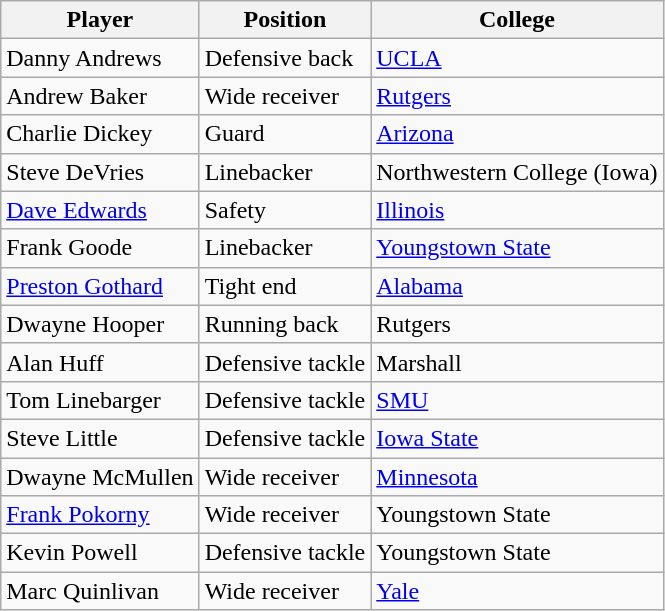<table class="wikitable">
<tr>
<th>Player</th>
<th>Position</th>
<th>College</th>
</tr>
<tr>
<td>Danny Andrews</td>
<td>Defensive back</td>
<td><a href='#'>UCLA</a></td>
</tr>
<tr>
<td>Andrew Baker</td>
<td>Wide receiver</td>
<td><a href='#'>Rutgers</a></td>
</tr>
<tr>
<td>Charlie Dickey</td>
<td>Guard</td>
<td><a href='#'>Arizona</a></td>
</tr>
<tr>
<td>Steve DeVries</td>
<td>Linebacker</td>
<td>Northwestern College (Iowa)</td>
</tr>
<tr>
<td><a href='#'>Dave Edwards</a></td>
<td>Safety</td>
<td><a href='#'>Illinois</a></td>
</tr>
<tr>
<td>Frank Goode</td>
<td>Linebacker</td>
<td><a href='#'>Youngstown State</a></td>
</tr>
<tr>
<td><a href='#'>Preston Gothard</a></td>
<td>Tight end</td>
<td><a href='#'>Alabama</a></td>
</tr>
<tr>
<td>Dwayne Hooper</td>
<td>Running back</td>
<td>Rutgers</td>
</tr>
<tr>
<td>Alan Huff</td>
<td>Defensive tackle</td>
<td>Marshall</td>
</tr>
<tr>
<td>Tom Linebarger</td>
<td>Defensive tackle</td>
<td><a href='#'>SMU</a></td>
</tr>
<tr>
<td>Steve Little</td>
<td>Defensive tackle</td>
<td><a href='#'>Iowa State</a></td>
</tr>
<tr>
<td>Dwayne McMullen</td>
<td>Wide receiver</td>
<td><a href='#'>Minnesota</a></td>
</tr>
<tr>
<td><a href='#'>Frank Pokorny</a></td>
<td>Wide receiver</td>
<td>Youngstown State</td>
</tr>
<tr>
<td>Kevin Powell</td>
<td>Defensive tackle</td>
<td>Youngstown State</td>
</tr>
<tr>
<td>Marc Quinlivan</td>
<td>Wide receiver</td>
<td><a href='#'>Yale</a></td>
</tr>
</table>
